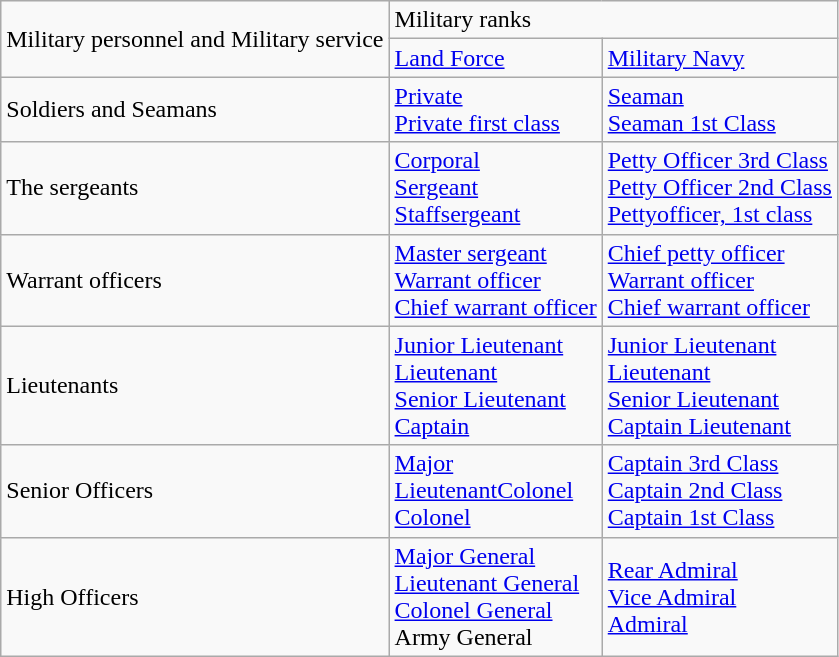<table class="wikitable">
<tr>
<td rowspan="2">Military personnel and  Military service</td>
<td colspan="2">Military ranks</td>
</tr>
<tr>
<td><a href='#'>Land Force</a></td>
<td><a href='#'>Military Navy</a></td>
</tr>
<tr>
<td>Soldiers and Seamans</td>
<td><a href='#'>Private</a><br><a href='#'>Private first class</a></td>
<td><a href='#'>Seaman</a><br><a href='#'>Seaman 1st Class</a></td>
</tr>
<tr>
<td>The sergeants</td>
<td><a href='#'>Corporal</a><br><a href='#'>Sergeant</a><br><a href='#'>Staffsergeant</a></td>
<td><a href='#'>Petty Officer 3rd Class</a><br><a href='#'>Petty Officer 2nd Class</a><br><a href='#'>Pettyofficer, 1st class</a></td>
</tr>
<tr>
<td>Warrant officers</td>
<td><a href='#'>Master sergeant</a><br><a href='#'>Warrant officer</a><br><a href='#'>Chief warrant officer</a></td>
<td><a href='#'>Chief petty officer</a><br><a href='#'>Warrant officer</a><br><a href='#'>Chief warrant officer</a></td>
</tr>
<tr>
<td>Lieutenants</td>
<td><a href='#'>Junior Lieutenant</a><br><a href='#'>Lieutenant</a><br><a href='#'>Senior Lieutenant</a><br><a href='#'>Captain</a></td>
<td><a href='#'>Junior Lieutenant</a><br><a href='#'>Lieutenant</a><br><a href='#'>Senior Lieutenant</a><br><a href='#'>Captain Lieutenant</a></td>
</tr>
<tr>
<td>Senior Officers</td>
<td><a href='#'>Major</a><br><a href='#'>LieutenantColonel</a><br><a href='#'>Colonel</a></td>
<td><a href='#'>Captain 3rd Class</a><br><a href='#'>Captain 2nd Class</a><br><a href='#'>Captain 1st Class</a></td>
</tr>
<tr>
<td>High Officers</td>
<td><a href='#'>Major General</a><br><a href='#'>Lieutenant General</a><br><a href='#'>Colonel General</a><br>Army General</td>
<td><a href='#'>Rear Admiral</a><br><a href='#'>Vice Admiral</a><br><a href='#'>Admiral</a></td>
</tr>
</table>
